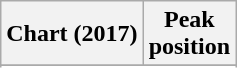<table class="wikitable sortable plainrowheaders" style="text-align:center">
<tr>
<th scope="col">Chart (2017)</th>
<th scope="col">Peak<br>position</th>
</tr>
<tr>
</tr>
<tr>
</tr>
<tr>
</tr>
<tr>
</tr>
<tr>
</tr>
<tr>
</tr>
<tr>
</tr>
<tr>
</tr>
<tr>
</tr>
</table>
